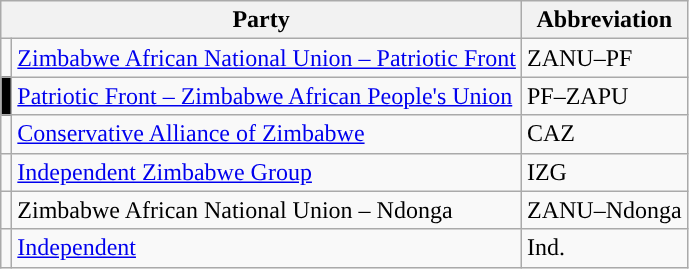<table class="wikitable">
<tr>
<th colspan="2">Party</th>
<th>Abbreviation</th>
</tr>
<tr>
<td style="background-color: "></td>
<td><a href='#'>Zimbabwe African National Union – Patriotic Front</a></td>
<td>ZANU–PF</td>
</tr>
<tr>
<td style="background:#000000;"></td>
<td><a href='#'>Patriotic Front – Zimbabwe African People's Union</a></td>
<td>PF–ZAPU</td>
</tr>
<tr>
<td style="background-color: "></td>
<td><a href='#'>Conservative Alliance of Zimbabwe</a></td>
<td>CAZ</td>
</tr>
<tr>
<td style="background-color: "></td>
<td><a href='#'>Independent Zimbabwe Group</a></td>
<td>IZG</td>
</tr>
<tr>
<td style="background-color: "></td>
<td>Zimbabwe African National Union – Ndonga</td>
<td>ZANU–Ndonga</td>
</tr>
<tr>
<td style="background-color: "></td>
<td><a href='#'>Independent</a></td>
<td>Ind.</td>
</tr>
</table>
